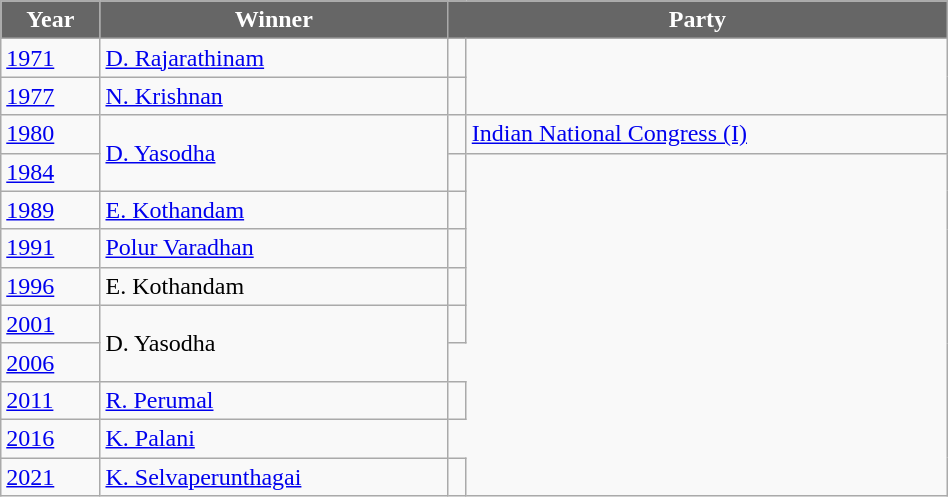<table class="wikitable" width="50%">
<tr>
<th style="background-color:#666666; color:white">Year</th>
<th style="background-color:#666666; color:white">Winner</th>
<th style="background-color:#666666; color:white" colspan="2">Party</th>
</tr>
<tr>
<td><a href='#'>1971</a></td>
<td><a href='#'>D. Rajarathinam</a></td>
<td></td>
</tr>
<tr>
<td><a href='#'>1977</a></td>
<td><a href='#'>N. Krishnan</a></td>
<td></td>
</tr>
<tr>
<td><a href='#'>1980</a></td>
<td rowspan="2"><a href='#'>D. Yasodha</a></td>
<td></td>
<td><a href='#'>Indian National Congress (I)</a></td>
</tr>
<tr>
<td><a href='#'>1984</a></td>
<td></td>
</tr>
<tr>
<td><a href='#'>1989</a></td>
<td><a href='#'>E. Kothandam</a></td>
<td></td>
</tr>
<tr>
<td><a href='#'>1991</a></td>
<td><a href='#'>Polur Varadhan</a></td>
<td></td>
</tr>
<tr>
<td><a href='#'>1996</a></td>
<td>E. Kothandam</td>
<td></td>
</tr>
<tr>
<td><a href='#'>2001</a></td>
<td rowspan="2">D. Yasodha</td>
<td></td>
</tr>
<tr>
<td><a href='#'>2006</a></td>
</tr>
<tr>
<td><a href='#'>2011</a></td>
<td><a href='#'>R. Perumal</a></td>
<td></td>
</tr>
<tr>
<td><a href='#'>2016</a></td>
<td><a href='#'>K. Palani</a></td>
</tr>
<tr>
<td><a href='#'>2021</a></td>
<td><a href='#'>K. Selvaperunthagai</a></td>
<td></td>
</tr>
</table>
